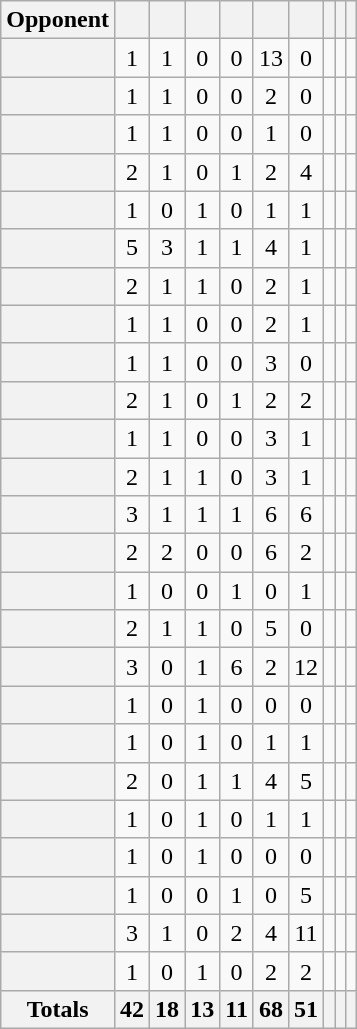<table class="wikitable plainrowheaders sortable" style="text-align:center">
<tr>
<th scope=col>Opponent</th>
<th scope=col></th>
<th scope=col></th>
<th scope=col></th>
<th scope=col></th>
<th scope=col></th>
<th scope=col></th>
<th scope=col></th>
<th scope=col></th>
<th scope=col></th>
</tr>
<tr>
<th scope=row style="text-align:left;"></th>
<td>1</td>
<td>1</td>
<td>0</td>
<td>0</td>
<td>13</td>
<td>0</td>
<td></td>
<td></td>
<td></td>
</tr>
<tr>
<th scope=row style="text-align:left;"></th>
<td>1</td>
<td>1</td>
<td>0</td>
<td>0</td>
<td>2</td>
<td>0</td>
<td></td>
<td></td>
<td></td>
</tr>
<tr>
<th scope=row style="text-align:left;"></th>
<td>1</td>
<td>1</td>
<td>0</td>
<td>0</td>
<td>1</td>
<td>0</td>
<td></td>
<td></td>
<td></td>
</tr>
<tr>
<th scope=row style="text-align:left;"></th>
<td>2</td>
<td>1</td>
<td>0</td>
<td>1</td>
<td>2</td>
<td>4</td>
<td></td>
<td></td>
<td></td>
</tr>
<tr>
<th scope=row style="text-align:left;"></th>
<td>1</td>
<td>0</td>
<td>1</td>
<td>0</td>
<td>1</td>
<td>1</td>
<td></td>
<td></td>
<td></td>
</tr>
<tr>
<th scope=row style="text-align:left;"></th>
<td>5</td>
<td>3</td>
<td>1</td>
<td>1</td>
<td>4</td>
<td>1</td>
<td></td>
<td></td>
<td></td>
</tr>
<tr>
<th scope=row style="text-align:left;"></th>
<td>2</td>
<td>1</td>
<td>1</td>
<td>0</td>
<td>2</td>
<td>1</td>
<td></td>
<td></td>
<td></td>
</tr>
<tr>
<th scope=row style="text-align:left;"></th>
<td>1</td>
<td>1</td>
<td>0</td>
<td>0</td>
<td>2</td>
<td>1</td>
<td></td>
<td></td>
<td></td>
</tr>
<tr>
<th scope=row style="text-align:left;"></th>
<td>1</td>
<td>1</td>
<td>0</td>
<td>0</td>
<td>3</td>
<td>0</td>
<td></td>
<td></td>
<td></td>
</tr>
<tr>
<th scope=row style="text-align:left;"></th>
<td>2</td>
<td>1</td>
<td>0</td>
<td>1</td>
<td>2</td>
<td>2</td>
<td></td>
<td></td>
<td></td>
</tr>
<tr>
<th scope=row style="text-align:left;"></th>
<td>1</td>
<td>1</td>
<td>0</td>
<td>0</td>
<td>3</td>
<td>1</td>
<td></td>
<td></td>
<td></td>
</tr>
<tr>
<th scope=row style="text-align:left;"></th>
<td>2</td>
<td>1</td>
<td>1</td>
<td>0</td>
<td>3</td>
<td>1</td>
<td></td>
<td></td>
<td></td>
</tr>
<tr>
<th scope=row style="text-align:left;"></th>
<td>3</td>
<td>1</td>
<td>1</td>
<td>1</td>
<td>6</td>
<td>6</td>
<td></td>
<td></td>
<td></td>
</tr>
<tr>
<th scope=row style="text-align:left;"></th>
<td>2</td>
<td>2</td>
<td>0</td>
<td>0</td>
<td>6</td>
<td>2</td>
<td></td>
<td></td>
<td></td>
</tr>
<tr>
<th scope=row style="text-align:left;"></th>
<td>1</td>
<td>0</td>
<td>0</td>
<td>1</td>
<td>0</td>
<td>1</td>
<td></td>
<td></td>
<td></td>
</tr>
<tr>
<th scope=row style="text-align:left;"></th>
<td>2</td>
<td>1</td>
<td>1</td>
<td>0</td>
<td>5</td>
<td>0</td>
<td></td>
<td></td>
<td></td>
</tr>
<tr>
<th scope=row style="text-align:left;"></th>
<td>3</td>
<td>0</td>
<td>1</td>
<td>6</td>
<td>2</td>
<td>12</td>
<td></td>
<td></td>
<td></td>
</tr>
<tr>
<th scope=row style="text-align:left;"></th>
<td>1</td>
<td>0</td>
<td>1</td>
<td>0</td>
<td>0</td>
<td>0</td>
<td></td>
<td></td>
<td></td>
</tr>
<tr>
<th scope=row style="text-align:left;"></th>
<td>1</td>
<td>0</td>
<td>1</td>
<td>0</td>
<td>1</td>
<td>1</td>
<td></td>
<td></td>
<td></td>
</tr>
<tr>
<th scope=row style="text-align:left;"></th>
<td>2</td>
<td>0</td>
<td>1</td>
<td>1</td>
<td>4</td>
<td>5</td>
<td></td>
<td></td>
<td></td>
</tr>
<tr>
<th scope=row style="text-align:left;"></th>
<td>1</td>
<td>0</td>
<td>1</td>
<td>0</td>
<td>1</td>
<td>1</td>
<td></td>
<td></td>
<td></td>
</tr>
<tr>
<th scope=row style="text-align:left;"></th>
<td>1</td>
<td>0</td>
<td>1</td>
<td>0</td>
<td>0</td>
<td>0</td>
<td></td>
<td></td>
<td></td>
</tr>
<tr>
<th scope=row style="text-align:left;"></th>
<td>1</td>
<td>0</td>
<td>0</td>
<td>1</td>
<td>0</td>
<td>5</td>
<td></td>
<td></td>
<td></td>
</tr>
<tr>
<th scope=row style="text-align:left;"></th>
<td>3</td>
<td>1</td>
<td>0</td>
<td>2</td>
<td>4</td>
<td>11</td>
<td></td>
<td></td>
<td></td>
</tr>
<tr>
<th scope=row style="text-align:left;"></th>
<td>1</td>
<td>0</td>
<td>1</td>
<td>0</td>
<td>2</td>
<td>2</td>
<td></td>
<td></td>
<td></td>
</tr>
<tr class="sortbottom">
<th>Totals</th>
<th>42</th>
<th>18</th>
<th>13</th>
<th>11</th>
<th>68</th>
<th>51</th>
<th></th>
<th></th>
<th></th>
</tr>
</table>
